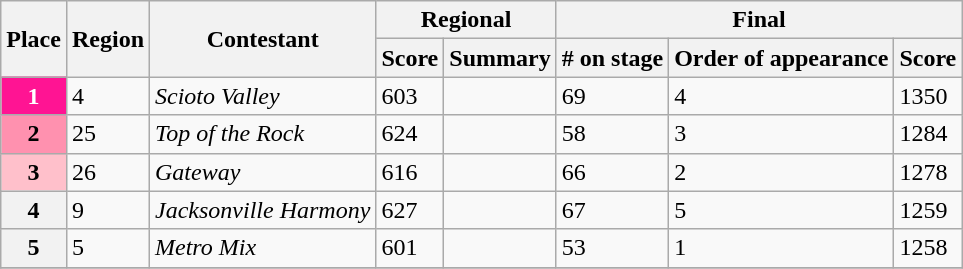<table class="wikitable sortable">
<tr>
<th scope="col" rowspan="2">Place</th>
<th scope="col" rowspan="2">Region</th>
<th scope="col" rowspan="2">Contestant</th>
<th colspan="2" scope="col">Regional</th>
<th colspan="3">Final</th>
</tr>
<tr>
<th scope="col">Score</th>
<th scope="col" class="unsortable">Summary</th>
<th># on stage</th>
<th scope="col">Order of appearance</th>
<th scope="col">Score</th>
</tr>
<tr>
<th scope="row" style="background: #FF1493; color:#fff;">1</th>
<td>4</td>
<td><em>Scioto Valley</em></td>
<td>603</td>
<td></td>
<td>69</td>
<td>4</td>
<td>1350</td>
</tr>
<tr>
<th scope="row" style="background: #FF91AF;">2</th>
<td>25</td>
<td><em>Top of the Rock</em></td>
<td>624</td>
<td></td>
<td>58</td>
<td>3</td>
<td>1284</td>
</tr>
<tr>
<th scope="row" style="background: pink;">3</th>
<td>26</td>
<td><em>Gateway</em></td>
<td>616</td>
<td></td>
<td>66</td>
<td>2</td>
<td>1278</td>
</tr>
<tr>
<th>4</th>
<td>9</td>
<td><em>Jacksonville Harmony</em></td>
<td>627</td>
<td></td>
<td>67</td>
<td>5</td>
<td>1259</td>
</tr>
<tr>
<th>5</th>
<td>5</td>
<td><em>Metro Mix</em></td>
<td>601</td>
<td></td>
<td>53</td>
<td>1</td>
<td>1258</td>
</tr>
<tr>
</tr>
</table>
